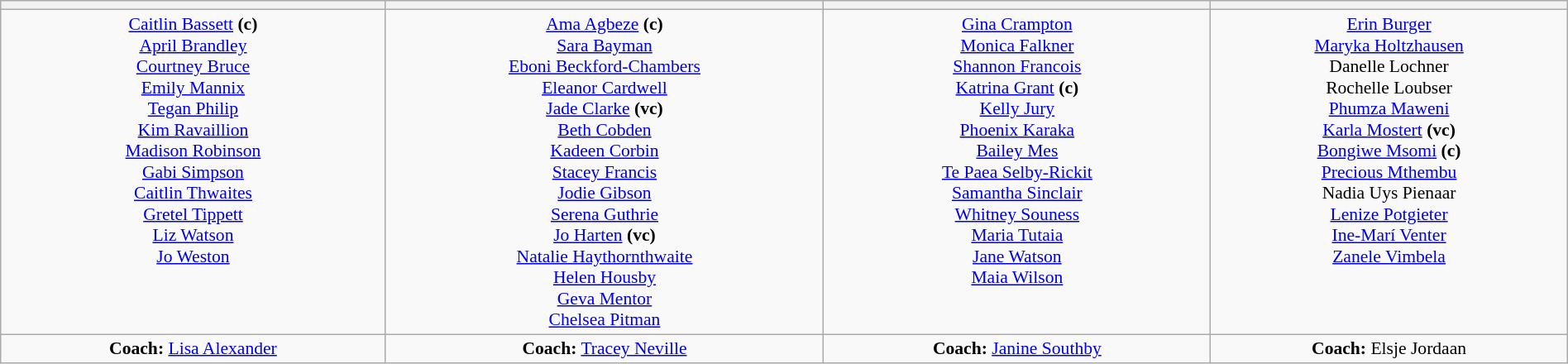<table class=wikitable width=100% style="text-align:center; font-size:90%">
<tr>
<th></th>
<th></th>
<th></th>
<th></th>
</tr>
<tr valign=top>
<td><a href='#'>Caitlin Bassett</a> <strong>(c)</strong><br><a href='#'>April Brandley</a><br><a href='#'>Courtney Bruce</a><br><a href='#'>Emily Mannix</a><br><a href='#'>Tegan Philip</a><br><a href='#'>Kim Ravaillion</a><br><a href='#'>Madison Robinson</a><br><a href='#'>Gabi Simpson</a><br><a href='#'>Caitlin Thwaites</a><br><a href='#'>Gretel Tippett</a><br><a href='#'>Liz Watson</a><br><a href='#'>Jo Weston</a></td>
<td><a href='#'>Ama Agbeze</a> <strong>(c)</strong><br><a href='#'>Sara Bayman</a><br><a href='#'>Eboni Beckford-Chambers</a><br><a href='#'>Eleanor Cardwell</a><br><a href='#'>Jade Clarke</a> <strong>(vc)</strong><br><a href='#'>Beth Cobden</a><br><a href='#'>Kadeen Corbin</a><br><a href='#'>Stacey Francis</a><br><a href='#'>Jodie Gibson</a><br><a href='#'>Serena Guthrie</a><br><a href='#'>Jo Harten</a> <strong>(vc)</strong><br><a href='#'>Natalie Haythornthwaite</a><br><a href='#'>Helen Housby</a><br><a href='#'>Geva Mentor</a><br><a href='#'>Chelsea Pitman</a></td>
<td><a href='#'>Gina Crampton</a><br><a href='#'>Monica Falkner</a><br><a href='#'>Shannon Francois</a><br><a href='#'>Katrina Grant</a> <strong>(c)</strong><br><a href='#'>Kelly Jury</a><br><a href='#'>Phoenix Karaka</a><br><a href='#'>Bailey Mes</a><br><a href='#'>Te Paea Selby-Rickit</a><br><a href='#'>Samantha Sinclair</a><br><a href='#'>Whitney Souness</a><br><a href='#'>Maria Tutaia</a><br><a href='#'>Jane Watson</a><br><a href='#'>Maia Wilson</a></td>
<td><a href='#'>Erin Burger</a><br><a href='#'>Maryka Holtzhausen</a><br>Danelle Lochner<br>Rochelle Loubser<br><a href='#'>Phumza Maweni</a><br><a href='#'>Karla Mostert</a> <strong>(vc)</strong><br><a href='#'>Bongiwe Msomi</a> <strong>(c)</strong><br><a href='#'>Precious Mthembu</a><br>Nadia Uys Pienaar<br><a href='#'>Lenize Potgieter</a><br><a href='#'>Ine-Marí Venter</a><br><a href='#'>Zanele Vimbela</a></td>
</tr>
<tr>
<td> <strong>Coach:</strong> <a href='#'>Lisa Alexander</a></td>
<td> <strong>Coach:</strong> <a href='#'>Tracey Neville</a></td>
<td> <strong>Coach:</strong> <a href='#'>Janine Southby</a></td>
<td> <strong>Coach:</strong> Elsje Jordaan</td>
</tr>
</table>
